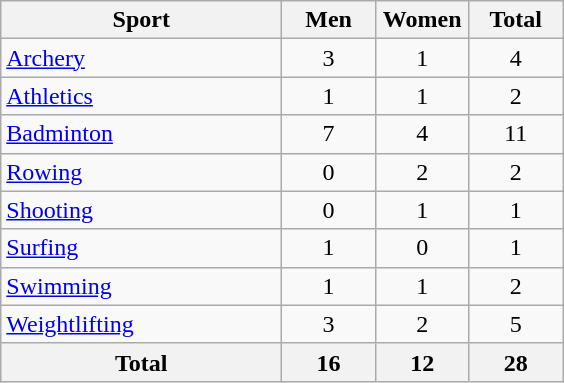<table class="wikitable sortable" style="text-align:center;">
<tr>
<th width=180>Sport</th>
<th width=55>Men</th>
<th width=55>Women</th>
<th width=55>Total</th>
</tr>
<tr>
<td align=left><a href='#'>Archery</a></td>
<td>3</td>
<td>1</td>
<td>4</td>
</tr>
<tr>
<td align=left><a href='#'>Athletics</a></td>
<td>1</td>
<td>1</td>
<td>2</td>
</tr>
<tr>
<td align=left><a href='#'>Badminton</a></td>
<td>7</td>
<td>4</td>
<td>11</td>
</tr>
<tr>
<td align=left><a href='#'>Rowing</a></td>
<td>0</td>
<td>2</td>
<td>2</td>
</tr>
<tr>
<td align=left><a href='#'>Shooting</a></td>
<td>0</td>
<td>1</td>
<td>1</td>
</tr>
<tr>
<td align=left><a href='#'>Surfing</a></td>
<td>1</td>
<td>0</td>
<td>1</td>
</tr>
<tr>
<td align=left><a href='#'>Swimming</a></td>
<td>1</td>
<td>1</td>
<td>2</td>
</tr>
<tr>
<td align=left><a href='#'>Weightlifting</a></td>
<td>3</td>
<td>2</td>
<td>5</td>
</tr>
<tr>
<th>Total</th>
<th>16</th>
<th>12</th>
<th>28</th>
</tr>
</table>
